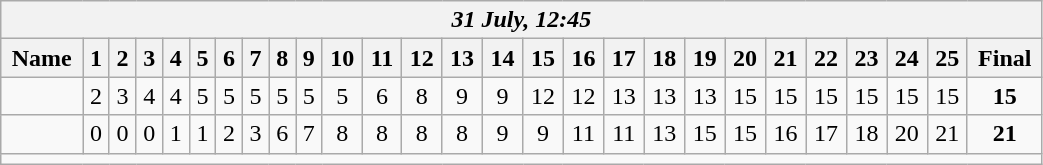<table class=wikitable style="text-align:center; width: 55%">
<tr>
<th colspan=27><em>31 July, 12:45</em></th>
</tr>
<tr>
<th>Name</th>
<th>1</th>
<th>2</th>
<th>3</th>
<th>4</th>
<th>5</th>
<th>6</th>
<th>7</th>
<th>8</th>
<th>9</th>
<th>10</th>
<th>11</th>
<th>12</th>
<th>13</th>
<th>14</th>
<th>15</th>
<th>16</th>
<th>17</th>
<th>18</th>
<th>19</th>
<th>20</th>
<th>21</th>
<th>22</th>
<th>23</th>
<th>24</th>
<th>25</th>
<th>Final</th>
</tr>
<tr>
<td align=left></td>
<td>2</td>
<td>3</td>
<td>4</td>
<td>4</td>
<td>5</td>
<td>5</td>
<td>5</td>
<td>5</td>
<td>5</td>
<td>5</td>
<td>6</td>
<td>8</td>
<td>9</td>
<td>9</td>
<td>12</td>
<td>12</td>
<td>13</td>
<td>13</td>
<td>13</td>
<td>15</td>
<td>15</td>
<td>15</td>
<td>15</td>
<td>15</td>
<td>15</td>
<td><strong>15</strong></td>
</tr>
<tr>
<td align=left><strong></strong></td>
<td>0</td>
<td>0</td>
<td>0</td>
<td>1</td>
<td>1</td>
<td>2</td>
<td>3</td>
<td>6</td>
<td>7</td>
<td>8</td>
<td>8</td>
<td>8</td>
<td>8</td>
<td>9</td>
<td>9</td>
<td>11</td>
<td>11</td>
<td>13</td>
<td>15</td>
<td>15</td>
<td>16</td>
<td>17</td>
<td>18</td>
<td>20</td>
<td>21</td>
<td><strong>21</strong></td>
</tr>
<tr>
<td colspan=27></td>
</tr>
</table>
